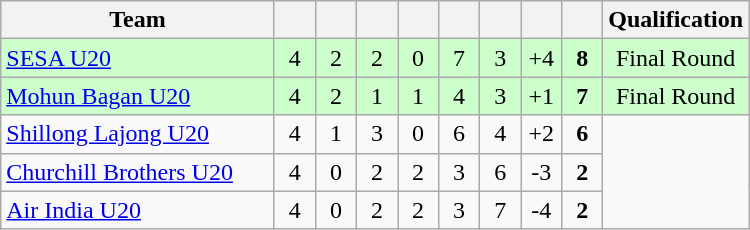<table class="wikitable" style="text-align:center">
<tr>
<th width="175">Team</th>
<th width="20"></th>
<th width="20"></th>
<th width="20"></th>
<th width="20"></th>
<th width="20"></th>
<th width="20"></th>
<th width="20"></th>
<th width="20"></th>
<th width="20">Qualification</th>
</tr>
<tr bgcolor="#ccffcc">
<td align=left><a href='#'>SESA U20</a></td>
<td>4</td>
<td>2</td>
<td>2</td>
<td>0</td>
<td>7</td>
<td>3</td>
<td>+4</td>
<td><strong>8</strong></td>
<td>Final Round</td>
</tr>
<tr bgcolor="#ccffcc">
<td align=left><a href='#'>Mohun Bagan U20</a></td>
<td>4</td>
<td>2</td>
<td>1</td>
<td>1</td>
<td>4</td>
<td>3</td>
<td>+1</td>
<td><strong>7</strong></td>
<td>Final Round</td>
</tr>
<tr>
<td align=left><a href='#'>Shillong Lajong U20</a></td>
<td>4</td>
<td>1</td>
<td>3</td>
<td>0</td>
<td>6</td>
<td>4</td>
<td>+2</td>
<td><strong>6</strong></td>
</tr>
<tr>
<td align=left><a href='#'>Churchill Brothers U20</a></td>
<td>4</td>
<td>0</td>
<td>2</td>
<td>2</td>
<td>3</td>
<td>6</td>
<td>-3</td>
<td><strong>2</strong></td>
</tr>
<tr>
<td align=left><a href='#'>Air India U20</a></td>
<td>4</td>
<td>0</td>
<td>2</td>
<td>2</td>
<td>3</td>
<td>7</td>
<td>-4</td>
<td><strong>2</strong></td>
</tr>
</table>
